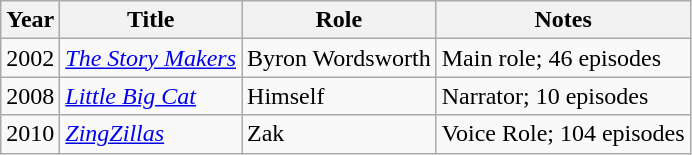<table class="wikitable sortable">
<tr>
<th>Year</th>
<th>Title</th>
<th>Role</th>
<th class="unsortable">Notes</th>
</tr>
<tr>
<td>2002</td>
<td><em><a href='#'>The Story Makers</a></em></td>
<td>Byron Wordsworth</td>
<td>Main role; 46 episodes</td>
</tr>
<tr>
<td>2008</td>
<td><em><a href='#'>Little Big Cat</a></em></td>
<td>Himself</td>
<td>Narrator; 10 episodes</td>
</tr>
<tr>
<td>2010</td>
<td><em><a href='#'>ZingZillas</a></em></td>
<td>Zak</td>
<td>Voice Role; 104 episodes</td>
</tr>
</table>
